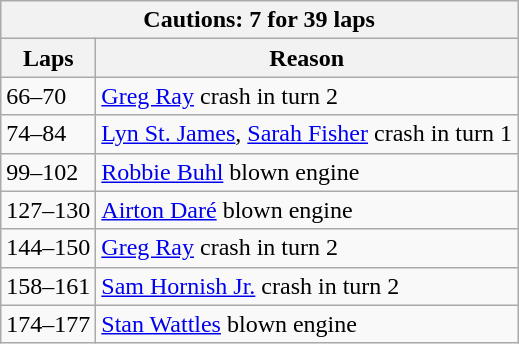<table class="wikitable">
<tr>
<th colspan=2>Cautions: 7 for 39 laps</th>
</tr>
<tr>
<th>Laps</th>
<th>Reason</th>
</tr>
<tr>
<td>66–70</td>
<td><a href='#'>Greg Ray</a> crash in turn 2</td>
</tr>
<tr>
<td>74–84</td>
<td><a href='#'>Lyn St. James</a>, <a href='#'>Sarah Fisher</a> crash in turn 1</td>
</tr>
<tr>
<td>99–102</td>
<td><a href='#'>Robbie Buhl</a> blown engine</td>
</tr>
<tr>
<td>127–130</td>
<td><a href='#'>Airton Daré</a> blown engine</td>
</tr>
<tr>
<td>144–150</td>
<td><a href='#'>Greg Ray</a> crash in turn 2</td>
</tr>
<tr>
<td>158–161</td>
<td><a href='#'>Sam Hornish Jr.</a> crash in turn 2</td>
</tr>
<tr>
<td>174–177</td>
<td><a href='#'>Stan Wattles</a> blown engine</td>
</tr>
</table>
